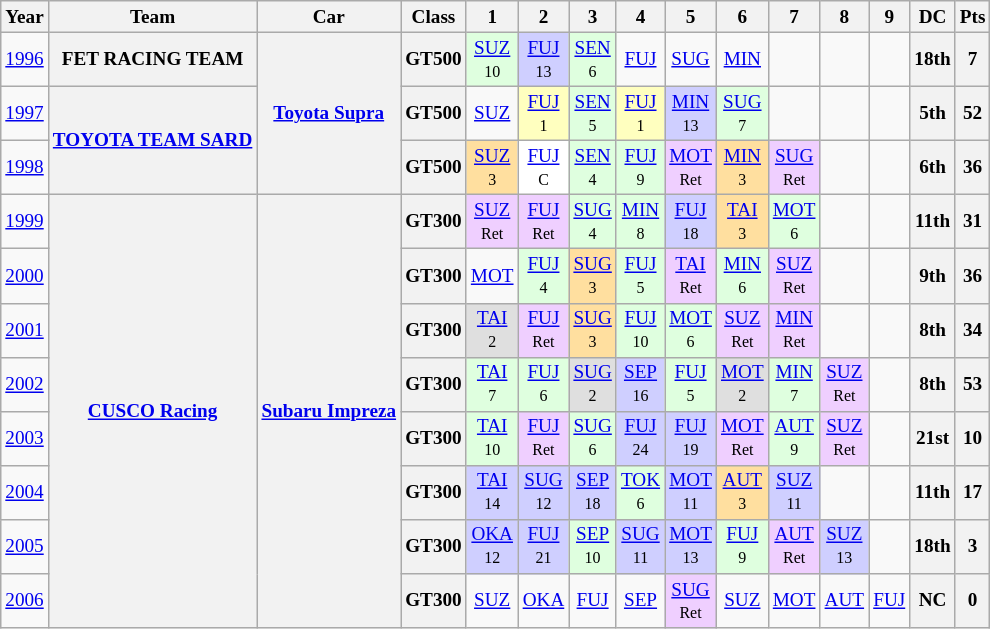<table class="wikitable" style="text-align:center; font-size:80%">
<tr>
<th>Year</th>
<th>Team</th>
<th>Car</th>
<th>Class</th>
<th>1</th>
<th>2</th>
<th>3</th>
<th>4</th>
<th>5</th>
<th>6</th>
<th>7</th>
<th>8</th>
<th>9</th>
<th>DC</th>
<th>Pts</th>
</tr>
<tr>
<td><a href='#'>1996</a></td>
<th>FET RACING TEAM</th>
<th rowspan="3"><a href='#'>Toyota Supra</a></th>
<th>GT500</th>
<td bgcolor="#DFFFDF"><a href='#'>SUZ</a><br><small>10</small></td>
<td bgcolor="#CFCFFF"><a href='#'>FUJ</a><br><small>13</small></td>
<td bgcolor="#DFFFDF"><a href='#'>SEN</a><br><small>6</small></td>
<td><a href='#'>FUJ</a></td>
<td><a href='#'>SUG</a></td>
<td><a href='#'>MIN</a></td>
<td></td>
<td></td>
<td></td>
<th>18th</th>
<th>7</th>
</tr>
<tr>
<td><a href='#'>1997</a></td>
<th rowspan="2"><a href='#'>TOYOTA TEAM SARD</a></th>
<th>GT500</th>
<td><a href='#'>SUZ</a></td>
<td bgcolor="#FFFFBF"><a href='#'>FUJ</a><br><small>1</small></td>
<td bgcolor="#DFFFDF"><a href='#'>SEN</a><br><small>5</small></td>
<td bgcolor="#FFFFBF"><a href='#'>FUJ</a><br><small>1</small></td>
<td bgcolor="#CFCFFF"><a href='#'>MIN</a><br><small>13</small></td>
<td bgcolor="#DFFFDF"><a href='#'>SUG</a><br><small>7</small></td>
<td></td>
<td></td>
<td></td>
<th>5th</th>
<th>52</th>
</tr>
<tr>
<td><a href='#'>1998</a></td>
<th>GT500</th>
<td bgcolor="#FFDF9F"><a href='#'>SUZ</a><br><small>3</small></td>
<td bgcolor="#FFFFFF"><a href='#'>FUJ</a><br><small>C</small></td>
<td bgcolor="#DFFFDF"><a href='#'>SEN</a><br><small>4</small></td>
<td bgcolor="#DFFFDF"><a href='#'>FUJ</a><br><small>9</small></td>
<td bgcolor="#EFCFFF"><a href='#'>MOT</a><br><small>Ret</small></td>
<td bgcolor="#FFDF9F"><a href='#'>MIN</a><br><small>3</small></td>
<td bgcolor="#EFCFFF"><a href='#'>SUG</a><br><small>Ret</small></td>
<td></td>
<td></td>
<th>6th</th>
<th>36</th>
</tr>
<tr>
<td><a href='#'>1999</a></td>
<th rowspan="8"><a href='#'>CUSCO Racing</a></th>
<th rowspan="8"><a href='#'>Subaru Impreza</a></th>
<th>GT300</th>
<td bgcolor="#EFCFFF"><a href='#'>SUZ</a><br><small>Ret</small></td>
<td bgcolor="#EFCFFF"><a href='#'>FUJ</a><br><small>Ret</small></td>
<td bgcolor="#DFFFDF"><a href='#'>SUG</a><br><small>4</small></td>
<td bgcolor="#DFFFDF"><a href='#'>MIN</a><br><small>8</small></td>
<td bgcolor="#CFCFFF"><a href='#'>FUJ</a><br><small>18</small></td>
<td bgcolor="#FFDF9F"><a href='#'>TAI</a><br><small>3</small></td>
<td bgcolor="#DFFFDF"><a href='#'>MOT</a><br><small>6</small></td>
<td></td>
<td></td>
<th>11th</th>
<th>31</th>
</tr>
<tr>
<td><a href='#'>2000</a></td>
<th>GT300</th>
<td><a href='#'>MOT</a></td>
<td bgcolor="#DFFFDF"><a href='#'>FUJ</a><br><small>4</small></td>
<td bgcolor="#FFDF9F"><a href='#'>SUG</a><br><small>3</small></td>
<td bgcolor="#DFFFDF"><a href='#'>FUJ</a><br><small>5</small></td>
<td bgcolor="#EFCFFF"><a href='#'>TAI</a><br><small>Ret</small></td>
<td bgcolor="#DFFFDF"><a href='#'>MIN</a><br><small>6</small></td>
<td bgcolor="#EFCFFF"><a href='#'>SUZ</a><br><small>Ret</small></td>
<td></td>
<td></td>
<th>9th</th>
<th>36</th>
</tr>
<tr>
<td><a href='#'>2001</a></td>
<th>GT300</th>
<td bgcolor="#DFDFDF"><a href='#'>TAI</a><br><small>2</small></td>
<td bgcolor="#EFCFFF"><a href='#'>FUJ</a><br><small>Ret</small></td>
<td bgcolor="#FFDF9F"><a href='#'>SUG</a><br><small>3</small></td>
<td bgcolor="#DFFFDF"><a href='#'>FUJ</a><br><small>10</small></td>
<td bgcolor="#DFFFDF"><a href='#'>MOT</a><br><small>6</small></td>
<td bgcolor="#EFCFFF"><a href='#'>SUZ</a><br><small>Ret</small></td>
<td bgcolor="#EFCFFF"><a href='#'>MIN</a><br><small>Ret</small></td>
<td></td>
<td></td>
<th>8th</th>
<th>34</th>
</tr>
<tr>
<td><a href='#'>2002</a></td>
<th>GT300</th>
<td bgcolor="#DFFFDF"><a href='#'>TAI</a><br><small>7</small></td>
<td bgcolor="#DFFFDF"><a href='#'>FUJ</a><br><small>6</small></td>
<td bgcolor="#DFDFDF"><a href='#'>SUG</a><br><small>2</small></td>
<td bgcolor="#CFCFFF"><a href='#'>SEP</a><br><small>16</small></td>
<td bgcolor="#DFFFDF"><a href='#'>FUJ</a><br><small>5</small></td>
<td bgcolor="#DFDFDF"><a href='#'>MOT</a><br><small>2</small></td>
<td bgcolor="#DFFFDF"><a href='#'>MIN</a><br><small>7</small></td>
<td bgcolor="#EFCFFF"><a href='#'>SUZ</a><br><small>Ret</small></td>
<td></td>
<th>8th</th>
<th>53</th>
</tr>
<tr>
<td><a href='#'>2003</a></td>
<th>GT300</th>
<td bgcolor="#DFFFDF"><a href='#'>TAI</a><br><small>10</small></td>
<td bgcolor="#EFCFFF"><a href='#'>FUJ</a><br><small>Ret</small></td>
<td bgcolor="#DFFFDF"><a href='#'>SUG</a><br><small>6</small></td>
<td bgcolor="#CFCFFF"><a href='#'>FUJ</a><br><small>24</small></td>
<td bgcolor="#CFCFFF"><a href='#'>FUJ</a><br><small>19</small></td>
<td bgcolor="#EFCFFF"><a href='#'>MOT</a><br><small>Ret</small></td>
<td bgcolor="#DFFFDF"><a href='#'>AUT</a><br><small>9</small></td>
<td bgcolor="#EFCFFF"><a href='#'>SUZ</a><br><small>Ret</small></td>
<td></td>
<th>21st</th>
<th>10</th>
</tr>
<tr>
<td><a href='#'>2004</a></td>
<th>GT300</th>
<td bgcolor="#CFCFFF"><a href='#'>TAI</a><br><small>14</small></td>
<td bgcolor="#CFCFFF"><a href='#'>SUG</a><br><small>12</small></td>
<td bgcolor="#CFCFFF"><a href='#'>SEP</a><br><small>18</small></td>
<td bgcolor="#DFFFDF"><a href='#'>TOK</a><br><small>6</small></td>
<td bgcolor="#CFCFFF"><a href='#'>MOT</a><br><small>11</small></td>
<td bgcolor="#FFDF9F"><a href='#'>AUT</a><br><small>3</small></td>
<td bgcolor="#CFCFFF"><a href='#'>SUZ</a><br><small>11</small></td>
<td></td>
<td></td>
<th>11th</th>
<th>17</th>
</tr>
<tr>
<td><a href='#'>2005</a></td>
<th>GT300</th>
<td bgcolor="#CFCFFF"><a href='#'>OKA</a><br><small>12</small></td>
<td bgcolor="#CFCFFF"><a href='#'>FUJ</a><br><small>21</small></td>
<td bgcolor="#DFFFDF"><a href='#'>SEP</a><br><small>10</small></td>
<td bgcolor="#CFCFFF"><a href='#'>SUG</a><br><small>11</small></td>
<td bgcolor="#CFCFFF"><a href='#'>MOT</a><br><small>13</small></td>
<td bgcolor="#DFFFDF"><a href='#'>FUJ</a><br><small>9</small></td>
<td bgcolor="#EFCFFF"><a href='#'>AUT</a><br><small>Ret</small></td>
<td bgcolor="#CFCFFF"><a href='#'>SUZ</a><br><small>13</small></td>
<td></td>
<th>18th</th>
<th>3</th>
</tr>
<tr>
<td><a href='#'>2006</a></td>
<th>GT300</th>
<td><a href='#'>SUZ</a></td>
<td><a href='#'>OKA</a></td>
<td><a href='#'>FUJ</a></td>
<td><a href='#'>SEP</a></td>
<td bgcolor="#EFCFFF"><a href='#'>SUG</a><br><small>Ret</small></td>
<td><a href='#'>SUZ</a></td>
<td><a href='#'>MOT</a></td>
<td><a href='#'>AUT</a></td>
<td><a href='#'>FUJ</a></td>
<th>NC</th>
<th>0</th>
</tr>
</table>
